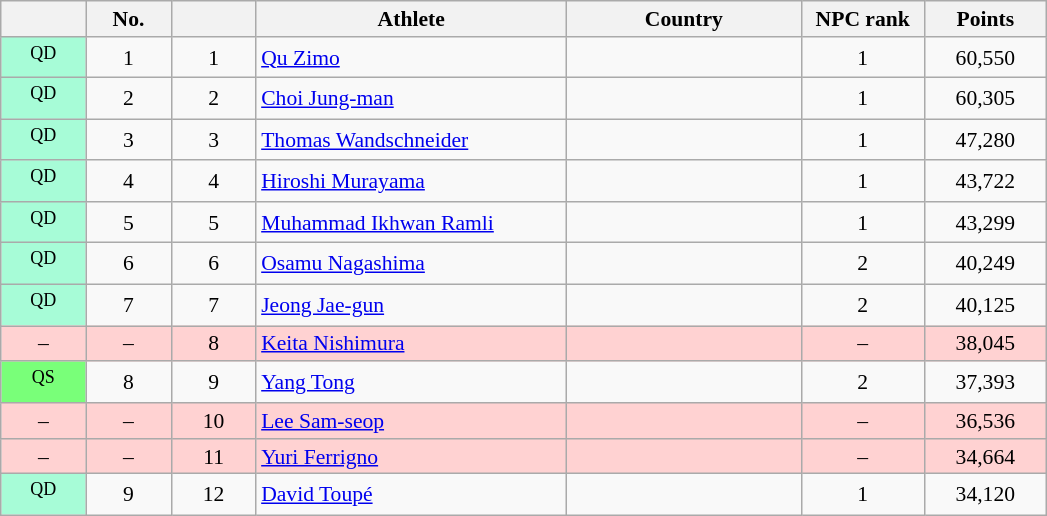<table class="wikitable" style="font-size:90%; text-align:center">
<tr>
<th width="50"></th>
<th width="50">No.</th>
<th width="50"></th>
<th width="200">Athlete</th>
<th width="150">Country</th>
<th width="75">NPC rank</th>
<th width="75">Points</th>
</tr>
<tr>
<td bgcolor="#A7FCD7"><sup>QD</sup></td>
<td>1</td>
<td>1</td>
<td align="left"><a href='#'>Qu Zimo</a></td>
<td align="left"></td>
<td>1</td>
<td>60,550</td>
</tr>
<tr>
<td bgcolor="#A7FCD7"><sup>QD</sup></td>
<td>2</td>
<td>2</td>
<td align="left"><a href='#'>Choi Jung-man</a></td>
<td align="left"></td>
<td>1</td>
<td>60,305</td>
</tr>
<tr>
<td bgcolor="#A7FCD7"><sup>QD</sup></td>
<td>3</td>
<td>3</td>
<td align="left"><a href='#'>Thomas Wandschneider</a></td>
<td align="left"></td>
<td>1</td>
<td>47,280</td>
</tr>
<tr>
<td bgcolor="#A7FCD7"><sup>QD</sup></td>
<td>4</td>
<td>4</td>
<td align="left"><a href='#'>Hiroshi Murayama</a></td>
<td align="left"></td>
<td>1</td>
<td>43,722</td>
</tr>
<tr>
<td bgcolor="#A7FCD7"><sup>QD</sup></td>
<td>5</td>
<td>5</td>
<td align="left"><a href='#'>Muhammad Ikhwan Ramli</a></td>
<td align="left"></td>
<td>1</td>
<td>43,299</td>
</tr>
<tr>
<td bgcolor="#A7FCD7"><sup>QD</sup></td>
<td>6</td>
<td>6</td>
<td align="left"><a href='#'>Osamu Nagashima</a></td>
<td align="left"></td>
<td>2</td>
<td>40,249</td>
</tr>
<tr>
<td bgcolor="#A7FCD7"><sup>QD</sup></td>
<td>7</td>
<td>7</td>
<td align="left"><a href='#'>Jeong Jae-gun</a></td>
<td align="left"></td>
<td>2</td>
<td>40,125</td>
</tr>
<tr bgcolor="#FFD2D2">
<td>–</td>
<td>–</td>
<td>8</td>
<td align="left"><a href='#'>Keita Nishimura</a></td>
<td align="left"></td>
<td>–</td>
<td>38,045</td>
</tr>
<tr>
<td bgcolor="#79FF79"><sup>QS</sup></td>
<td>8</td>
<td>9</td>
<td align="left"><a href='#'>Yang Tong</a></td>
<td align="left"></td>
<td>2</td>
<td>37,393</td>
</tr>
<tr bgcolor="#FFD2D2">
<td>–</td>
<td>–</td>
<td>10</td>
<td align="left"><a href='#'>Lee Sam-seop</a></td>
<td align="left"></td>
<td>–</td>
<td>36,536</td>
</tr>
<tr bgcolor="#FFD2D2">
<td>–</td>
<td>–</td>
<td>11</td>
<td align="left"><a href='#'>Yuri Ferrigno</a></td>
<td align="left"></td>
<td>–</td>
<td>34,664</td>
</tr>
<tr>
<td bgcolor="#A7FCD7"><sup>QD</sup></td>
<td>9</td>
<td>12</td>
<td align="left"><a href='#'>David Toupé</a></td>
<td align="left"></td>
<td>1</td>
<td>34,120</td>
</tr>
</table>
